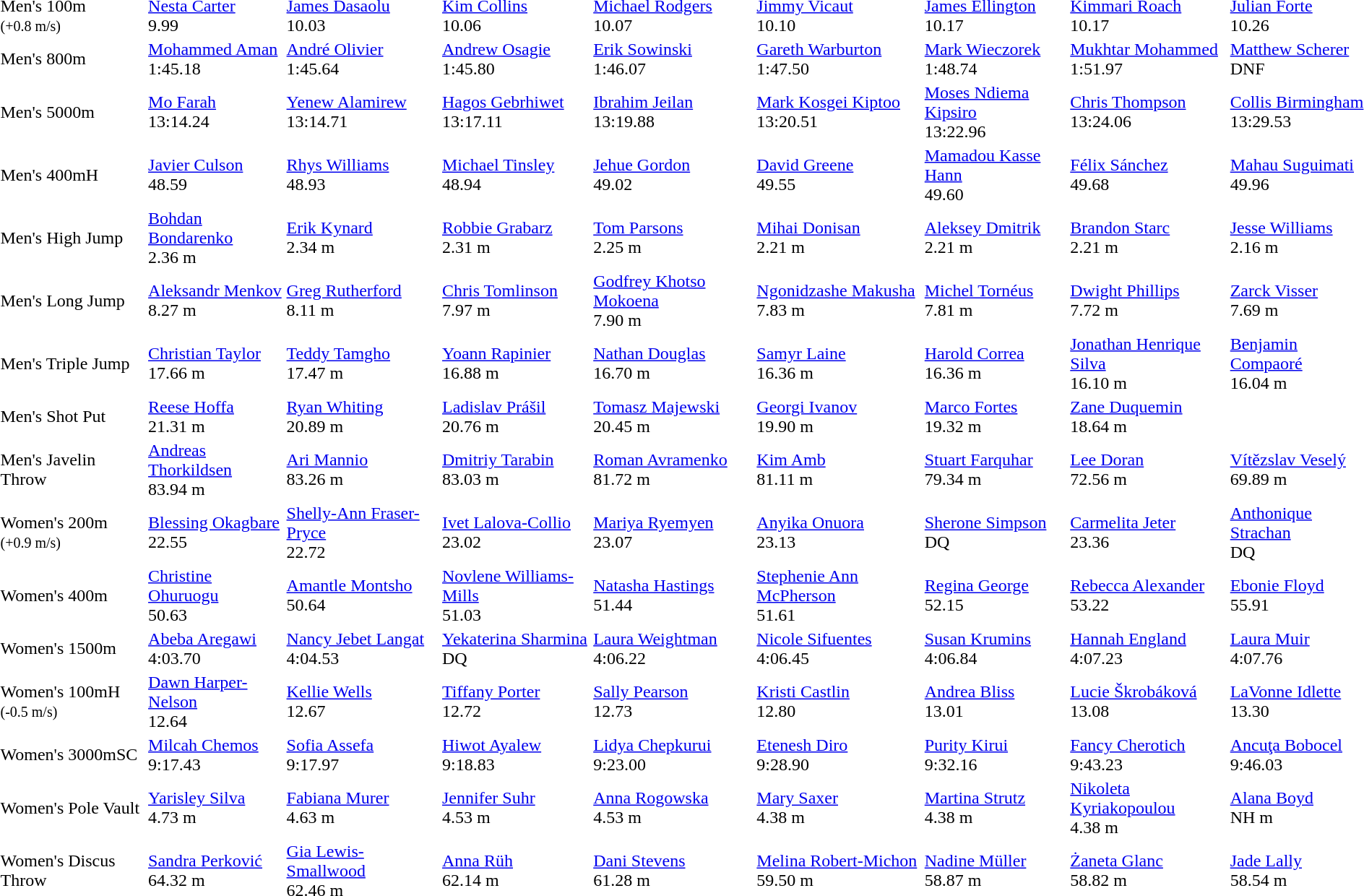<table>
<tr>
<td>Men's 100m<br><small>(+0.8 m/s)</small></td>
<td><a href='#'>Nesta Carter</a><br>  9.99</td>
<td><a href='#'>James Dasaolu</a><br>  10.03</td>
<td><a href='#'>Kim Collins</a><br>  10.06</td>
<td><a href='#'>Michael Rodgers</a><br>  10.07</td>
<td><a href='#'>Jimmy Vicaut</a><br>  10.10</td>
<td><a href='#'>James Ellington</a><br>  10.17</td>
<td><a href='#'>Kimmari Roach</a><br>  10.17</td>
<td><a href='#'>Julian Forte</a><br>  10.26</td>
</tr>
<tr>
<td>Men's 800m</td>
<td><a href='#'>Mohammed Aman</a><br>  1:45.18</td>
<td><a href='#'>André Olivier</a><br>  1:45.64</td>
<td><a href='#'>Andrew Osagie</a><br>  1:45.80</td>
<td><a href='#'>Erik Sowinski</a><br>  1:46.07</td>
<td><a href='#'>Gareth Warburton</a><br>  1:47.50</td>
<td><a href='#'>Mark Wieczorek</a><br>  1:48.74</td>
<td><a href='#'>Mukhtar Mohammed</a><br>  1:51.97</td>
<td><a href='#'>Matthew Scherer</a><br>  DNF</td>
</tr>
<tr>
<td>Men's 5000m</td>
<td><a href='#'>Mo Farah</a><br>  13:14.24</td>
<td><a href='#'>Yenew Alamirew</a><br>  13:14.71</td>
<td><a href='#'>Hagos Gebrhiwet</a><br>  13:17.11</td>
<td><a href='#'>Ibrahim Jeilan</a><br>  13:19.88</td>
<td><a href='#'>Mark Kosgei Kiptoo</a><br>  13:20.51</td>
<td><a href='#'>Moses Ndiema Kipsiro</a><br>  13:22.96</td>
<td><a href='#'>Chris Thompson</a><br>  13:24.06</td>
<td><a href='#'>Collis Birmingham</a><br>  13:29.53</td>
</tr>
<tr>
<td>Men's 400mH</td>
<td><a href='#'>Javier Culson</a><br>  48.59</td>
<td><a href='#'>Rhys Williams</a><br>  48.93</td>
<td><a href='#'>Michael Tinsley</a><br>  48.94</td>
<td><a href='#'>Jehue Gordon</a><br>  49.02</td>
<td><a href='#'>David Greene</a><br>  49.55</td>
<td><a href='#'>Mamadou Kasse Hann</a><br>  49.60</td>
<td><a href='#'>Félix Sánchez</a><br>  49.68</td>
<td><a href='#'>Mahau Suguimati</a><br>  49.96</td>
</tr>
<tr>
<td>Men's High Jump</td>
<td><a href='#'>Bohdan Bondarenko</a><br>  2.36 m</td>
<td><a href='#'>Erik Kynard</a><br>  2.34 m</td>
<td><a href='#'>Robbie Grabarz</a><br>  2.31 m</td>
<td><a href='#'>Tom Parsons</a><br>  2.25 m</td>
<td><a href='#'>Mihai Donisan</a><br>  2.21 m</td>
<td><a href='#'>Aleksey Dmitrik</a><br>  2.21 m</td>
<td><a href='#'>Brandon Starc</a><br>  2.21 m</td>
<td><a href='#'>Jesse Williams</a><br>  2.16 m</td>
</tr>
<tr>
<td>Men's Long Jump</td>
<td><a href='#'>Aleksandr Menkov</a><br>  8.27 m</td>
<td><a href='#'>Greg Rutherford</a><br>  8.11 m</td>
<td><a href='#'>Chris Tomlinson</a><br>  7.97 m</td>
<td><a href='#'>Godfrey Khotso Mokoena</a><br>  7.90 m</td>
<td><a href='#'>Ngonidzashe Makusha</a><br>  7.83 m</td>
<td><a href='#'>Michel Tornéus</a><br>  7.81 m</td>
<td><a href='#'>Dwight Phillips</a><br>  7.72 m</td>
<td><a href='#'>Zarck Visser</a><br>  7.69 m</td>
</tr>
<tr>
<td>Men's Triple Jump</td>
<td><a href='#'>Christian Taylor</a><br>  17.66 m</td>
<td><a href='#'>Teddy Tamgho</a><br>  17.47 m</td>
<td><a href='#'>Yoann Rapinier</a><br>  16.88 m</td>
<td><a href='#'>Nathan Douglas</a><br>  16.70 m</td>
<td><a href='#'>Samyr Laine</a><br>  16.36 m</td>
<td><a href='#'>Harold Correa</a><br>  16.36 m</td>
<td><a href='#'>Jonathan Henrique Silva</a><br>  16.10 m</td>
<td><a href='#'>Benjamin Compaoré</a><br>  16.04 m</td>
</tr>
<tr>
<td>Men's Shot Put</td>
<td><a href='#'>Reese Hoffa</a><br>  21.31 m</td>
<td><a href='#'>Ryan Whiting</a><br>  20.89 m</td>
<td><a href='#'>Ladislav Prášil</a><br>  20.76 m</td>
<td><a href='#'>Tomasz Majewski</a><br>  20.45 m</td>
<td><a href='#'>Georgi Ivanov</a><br>  19.90 m</td>
<td><a href='#'>Marco Fortes</a><br>  19.32 m</td>
<td><a href='#'>Zane Duquemin</a><br>  18.64 m</td>
</tr>
<tr>
<td>Men's Javelin Throw</td>
<td><a href='#'>Andreas Thorkildsen</a><br>  83.94 m</td>
<td><a href='#'>Ari Mannio</a><br>  83.26 m</td>
<td><a href='#'>Dmitriy Tarabin</a><br>  83.03 m</td>
<td><a href='#'>Roman Avramenko</a><br>  81.72 m</td>
<td><a href='#'>Kim Amb</a><br>  81.11 m</td>
<td><a href='#'>Stuart Farquhar</a><br>  79.34 m</td>
<td><a href='#'>Lee Doran</a><br>  72.56 m</td>
<td><a href='#'>Vítězslav Veselý</a><br>  69.89 m</td>
</tr>
<tr>
<td>Women's 200m<br><small>(+0.9 m/s)</small></td>
<td><a href='#'>Blessing Okagbare</a><br>  22.55</td>
<td><a href='#'>Shelly-Ann Fraser-Pryce</a><br>  22.72</td>
<td><a href='#'>Ivet Lalova-Collio</a><br>  23.02</td>
<td><a href='#'>Mariya Ryemyen</a><br>  23.07</td>
<td><a href='#'>Anyika Onuora</a><br>  23.13</td>
<td><a href='#'>Sherone Simpson</a><br>  DQ</td>
<td><a href='#'>Carmelita Jeter</a><br>  23.36</td>
<td><a href='#'>Anthonique Strachan</a><br>  DQ</td>
</tr>
<tr>
<td>Women's 400m</td>
<td><a href='#'>Christine Ohuruogu</a><br>  50.63</td>
<td><a href='#'>Amantle Montsho</a><br>  50.64</td>
<td><a href='#'>Novlene Williams-Mills</a><br>  51.03</td>
<td><a href='#'>Natasha Hastings</a><br>  51.44</td>
<td><a href='#'>Stephenie Ann McPherson</a><br>  51.61</td>
<td><a href='#'>Regina George</a><br>  52.15</td>
<td><a href='#'>Rebecca Alexander</a><br>  53.22</td>
<td><a href='#'>Ebonie Floyd</a><br>  55.91</td>
</tr>
<tr>
<td>Women's 1500m</td>
<td><a href='#'>Abeba Aregawi</a><br>  4:03.70</td>
<td><a href='#'>Nancy Jebet Langat</a><br>  4:04.53</td>
<td><a href='#'>Yekaterina Sharmina</a><br>  DQ</td>
<td><a href='#'>Laura Weightman</a><br>  4:06.22</td>
<td><a href='#'>Nicole Sifuentes</a><br>  4:06.45</td>
<td><a href='#'>Susan Krumins</a><br>  4:06.84</td>
<td><a href='#'>Hannah England</a><br>  4:07.23</td>
<td><a href='#'>Laura Muir</a><br>  4:07.76</td>
</tr>
<tr>
<td>Women's 100mH<br><small>(-0.5 m/s)</small></td>
<td><a href='#'>Dawn Harper-Nelson</a><br>  12.64</td>
<td><a href='#'>Kellie Wells</a><br>  12.67</td>
<td><a href='#'>Tiffany Porter</a><br>  12.72</td>
<td><a href='#'>Sally Pearson</a><br>  12.73</td>
<td><a href='#'>Kristi Castlin</a><br>  12.80</td>
<td><a href='#'>Andrea Bliss</a><br>  13.01</td>
<td><a href='#'>Lucie Škrobáková</a><br>  13.08</td>
<td><a href='#'>LaVonne Idlette</a><br>  13.30</td>
</tr>
<tr>
<td>Women's 3000mSC</td>
<td><a href='#'>Milcah Chemos</a><br>  9:17.43</td>
<td><a href='#'>Sofia Assefa</a><br>  9:17.97</td>
<td><a href='#'>Hiwot Ayalew</a><br>  9:18.83</td>
<td><a href='#'>Lidya Chepkurui</a><br>  9:23.00</td>
<td><a href='#'>Etenesh Diro</a><br>  9:28.90</td>
<td><a href='#'>Purity Kirui</a><br>  9:32.16</td>
<td><a href='#'>Fancy Cherotich</a><br>  9:43.23</td>
<td><a href='#'>Ancuţa Bobocel</a><br>  9:46.03</td>
</tr>
<tr>
<td>Women's Pole Vault</td>
<td><a href='#'>Yarisley Silva</a><br>  4.73 m</td>
<td><a href='#'>Fabiana Murer</a><br>  4.63 m</td>
<td><a href='#'>Jennifer Suhr</a><br>  4.53 m</td>
<td><a href='#'>Anna Rogowska</a><br>  4.53 m</td>
<td><a href='#'>Mary Saxer</a><br>  4.38 m</td>
<td><a href='#'>Martina Strutz</a><br>  4.38 m</td>
<td><a href='#'>Nikoleta Kyriakopoulou</a><br>  4.38 m</td>
<td><a href='#'>Alana Boyd</a><br>  NH m</td>
</tr>
<tr>
<td>Women's Discus Throw</td>
<td><a href='#'>Sandra Perković</a><br>  64.32 m</td>
<td><a href='#'>Gia Lewis-Smallwood</a><br>  62.46 m</td>
<td><a href='#'>Anna Rüh</a><br>  62.14 m</td>
<td><a href='#'>Dani Stevens</a><br>  61.28 m</td>
<td><a href='#'>Melina Robert-Michon</a><br>  59.50 m</td>
<td><a href='#'>Nadine Müller</a><br>  58.87 m</td>
<td><a href='#'>Żaneta Glanc</a><br>  58.82 m</td>
<td><a href='#'>Jade Lally</a><br>  58.54 m</td>
</tr>
</table>
